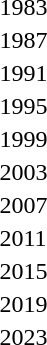<table>
<tr>
<td>1983</td>
<td></td>
<td></td>
<td></td>
</tr>
<tr>
<td>1987</td>
<td></td>
<td></td>
<td></td>
</tr>
<tr>
<td>1991</td>
<td></td>
<td></td>
<td></td>
</tr>
<tr>
<td>1995</td>
<td></td>
<td></td>
<td></td>
</tr>
<tr>
<td>1999</td>
<td></td>
<td></td>
<td></td>
</tr>
<tr>
<td>2003</td>
<td></td>
<td></td>
<td></td>
</tr>
<tr>
<td>2007</td>
<td></td>
<td></td>
<td></td>
</tr>
<tr>
<td>2011<br></td>
<td></td>
<td></td>
<td></td>
</tr>
<tr>
<td>2015<br></td>
<td></td>
<td></td>
<td></td>
</tr>
<tr>
<td>2019<br></td>
<td></td>
<td></td>
<td></td>
</tr>
<tr>
<td>2023<br></td>
<td></td>
<td></td>
<td></td>
</tr>
</table>
